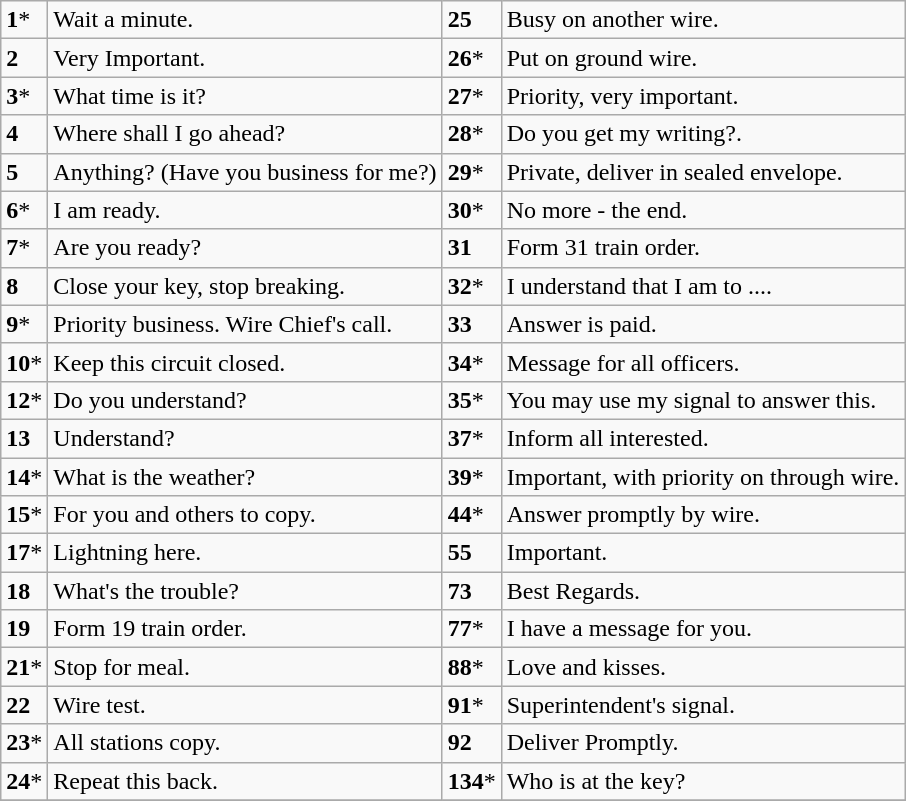<table class="wikitable" border="1">
<tr>
<td><strong>1</strong>*</td>
<td>Wait a minute.</td>
<td><strong>25</strong></td>
<td>Busy on another wire.</td>
</tr>
<tr>
<td><strong>2</strong></td>
<td>Very Important.</td>
<td><strong>26</strong>*</td>
<td>Put on ground wire.</td>
</tr>
<tr>
<td><strong>3</strong>*</td>
<td>What time is it?</td>
<td><strong>27</strong>*</td>
<td>Priority, very important.</td>
</tr>
<tr>
<td><strong>4</strong></td>
<td>Where shall I go ahead?</td>
<td><strong>28</strong>*</td>
<td>Do you get my writing?.</td>
</tr>
<tr>
<td><strong>5</strong></td>
<td>Anything? (Have you business for me?)</td>
<td><strong>29</strong>*</td>
<td>Private, deliver in sealed envelope.</td>
</tr>
<tr>
<td><strong>6</strong>*</td>
<td>I am ready.</td>
<td><strong>30</strong>*</td>
<td>No more - the end.</td>
</tr>
<tr>
<td><strong>7</strong>*</td>
<td>Are you ready?</td>
<td><strong>31</strong></td>
<td>Form 31 train order.</td>
</tr>
<tr>
<td><strong>8</strong></td>
<td>Close your key, stop breaking.</td>
<td><strong>32</strong>*</td>
<td>I understand that I am to ....</td>
</tr>
<tr>
<td><strong>9</strong>*</td>
<td>Priority business. Wire Chief's call.</td>
<td><strong>33</strong></td>
<td>Answer is paid.</td>
</tr>
<tr>
<td><strong>10</strong>*</td>
<td>Keep this circuit closed.</td>
<td><strong>34</strong>*</td>
<td>Message for all officers.</td>
</tr>
<tr>
<td><strong>12</strong>*</td>
<td>Do you understand?</td>
<td><strong>35</strong>*</td>
<td>You may use my signal to answer this.</td>
</tr>
<tr>
<td><strong>13</strong></td>
<td>Understand?</td>
<td><strong>37</strong>*</td>
<td>Inform all interested.</td>
</tr>
<tr>
<td><strong>14</strong>*</td>
<td>What is the weather?</td>
<td><strong>39</strong>*</td>
<td>Important, with priority on through wire.</td>
</tr>
<tr>
<td><strong>15</strong>*</td>
<td>For you and others to copy.</td>
<td><strong>44</strong>*</td>
<td>Answer promptly by wire.</td>
</tr>
<tr>
<td><strong>17</strong>*</td>
<td>Lightning here.</td>
<td><strong>55</strong></td>
<td>Important.</td>
</tr>
<tr>
<td><strong>18</strong></td>
<td>What's the trouble?</td>
<td><strong>73</strong></td>
<td>Best Regards.</td>
</tr>
<tr>
<td><strong>19</strong></td>
<td>Form 19 train order.</td>
<td><strong>77</strong>*</td>
<td>I have a message for you.</td>
</tr>
<tr>
<td><strong>21</strong>*</td>
<td>Stop for meal.</td>
<td><strong>88</strong>*</td>
<td>Love and kisses.</td>
</tr>
<tr>
<td><strong>22</strong></td>
<td>Wire test.</td>
<td><strong>91</strong>*</td>
<td>Superintendent's signal.</td>
</tr>
<tr>
<td><strong>23</strong>*</td>
<td>All stations copy.</td>
<td><strong>92</strong></td>
<td>Deliver Promptly.</td>
</tr>
<tr>
<td><strong>24</strong>*</td>
<td>Repeat this back.</td>
<td><strong>134</strong>*</td>
<td>Who is at the key?</td>
</tr>
<tr>
</tr>
</table>
